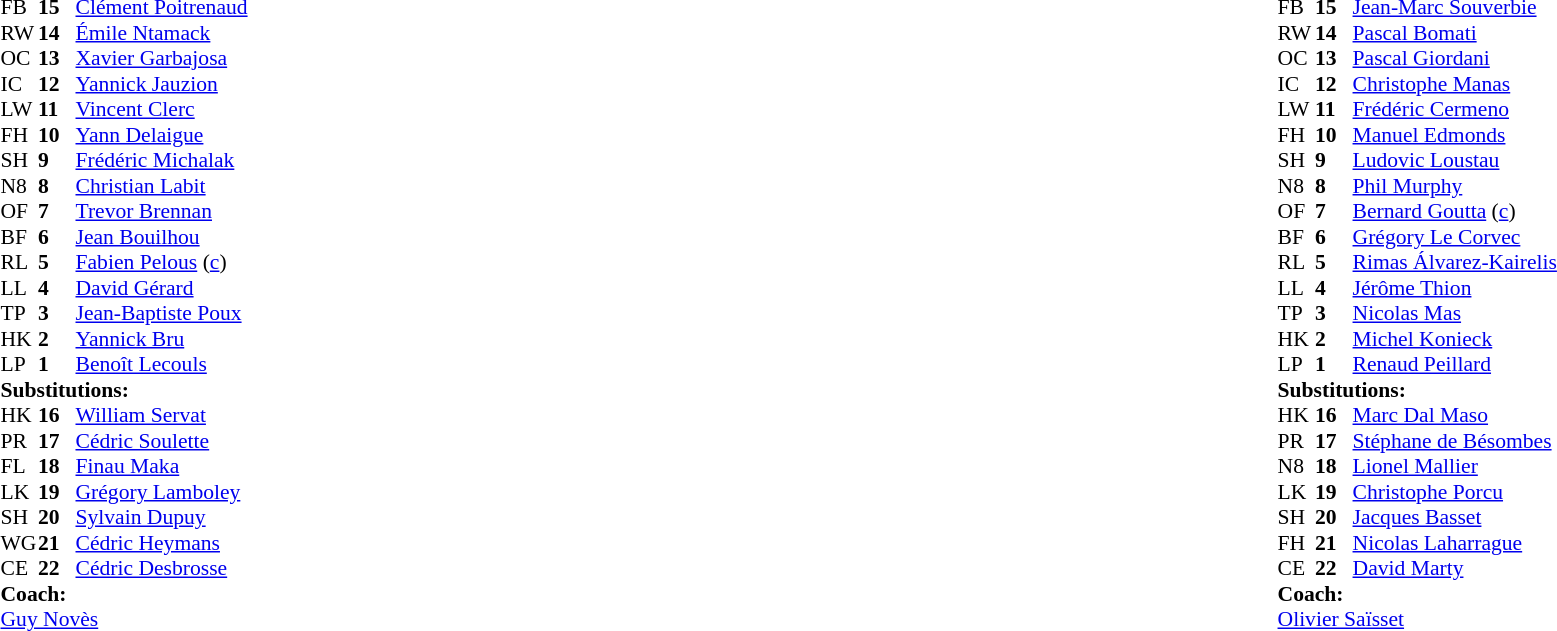<table width="100%">
<tr>
<td valign="top" width="50%"><br><table style="font-size: 90%" cellspacing="0" cellpadding="0">
<tr>
<th width="25"></th>
<th width="25"></th>
</tr>
<tr>
<td>FB</td>
<td><strong>15</strong></td>
<td> <a href='#'>Clément Poitrenaud</a></td>
</tr>
<tr>
<td>RW</td>
<td><strong>14</strong></td>
<td> <a href='#'>Émile Ntamack</a></td>
</tr>
<tr>
<td>OC</td>
<td><strong>13</strong></td>
<td> <a href='#'>Xavier Garbajosa</a></td>
</tr>
<tr>
<td>IC</td>
<td><strong>12</strong></td>
<td> <a href='#'>Yannick Jauzion</a></td>
</tr>
<tr>
<td>LW</td>
<td><strong>11</strong></td>
<td> <a href='#'>Vincent Clerc</a></td>
</tr>
<tr>
<td>FH</td>
<td><strong>10</strong></td>
<td> <a href='#'>Yann Delaigue</a></td>
</tr>
<tr>
<td>SH</td>
<td><strong>9</strong></td>
<td> <a href='#'>Frédéric Michalak</a></td>
</tr>
<tr>
<td>N8</td>
<td><strong>8</strong></td>
<td> <a href='#'>Christian Labit</a></td>
</tr>
<tr>
<td>OF</td>
<td><strong>7</strong></td>
<td> <a href='#'>Trevor Brennan</a></td>
</tr>
<tr>
<td>BF</td>
<td><strong>6</strong></td>
<td> <a href='#'>Jean Bouilhou</a></td>
</tr>
<tr>
<td>RL</td>
<td><strong>5</strong></td>
<td> <a href='#'>Fabien Pelous</a> (<a href='#'>c</a>)</td>
</tr>
<tr>
<td>LL</td>
<td><strong>4</strong></td>
<td> <a href='#'>David Gérard</a></td>
</tr>
<tr>
<td>TP</td>
<td><strong>3</strong></td>
<td> <a href='#'>Jean-Baptiste Poux</a></td>
</tr>
<tr>
<td>HK</td>
<td><strong>2</strong></td>
<td> <a href='#'>Yannick Bru</a></td>
</tr>
<tr>
<td>LP</td>
<td><strong>1</strong></td>
<td> <a href='#'>Benoît Lecouls</a></td>
</tr>
<tr>
<td colspan=3><strong>Substitutions:</strong></td>
</tr>
<tr>
<td>HK</td>
<td><strong>16</strong></td>
<td> <a href='#'>William Servat</a></td>
</tr>
<tr>
<td>PR</td>
<td><strong>17</strong></td>
<td> <a href='#'>Cédric Soulette</a></td>
</tr>
<tr>
<td>FL</td>
<td><strong>18</strong></td>
<td> <a href='#'>Finau Maka</a></td>
</tr>
<tr>
<td>LK</td>
<td><strong>19</strong></td>
<td> <a href='#'>Grégory Lamboley</a></td>
</tr>
<tr>
<td>SH</td>
<td><strong>20</strong></td>
<td> <a href='#'>Sylvain Dupuy</a></td>
</tr>
<tr>
<td>WG</td>
<td><strong>21</strong></td>
<td> <a href='#'>Cédric Heymans</a></td>
</tr>
<tr>
<td>CE</td>
<td><strong>22</strong></td>
<td> <a href='#'>Cédric Desbrosse</a></td>
</tr>
<tr>
<td colspan="3"><strong>Coach:</strong></td>
</tr>
<tr>
<td colspan="4"> <a href='#'>Guy Novès</a></td>
</tr>
</table>
</td>
<td valign="top" width="50%"><br><table style="font-size: 90%" cellspacing="0" cellpadding="0" align="center">
<tr>
<th width="25"></th>
<th width="25"></th>
</tr>
<tr>
<td>FB</td>
<td><strong>15</strong></td>
<td> <a href='#'>Jean-Marc Souverbie</a></td>
</tr>
<tr>
<td>RW</td>
<td><strong>14</strong></td>
<td> <a href='#'>Pascal Bomati</a></td>
</tr>
<tr>
<td>OC</td>
<td><strong>13</strong></td>
<td> <a href='#'>Pascal Giordani</a></td>
</tr>
<tr>
<td>IC</td>
<td><strong>12</strong></td>
<td> <a href='#'>Christophe Manas</a></td>
</tr>
<tr>
<td>LW</td>
<td><strong>11</strong></td>
<td> <a href='#'>Frédéric Cermeno</a></td>
</tr>
<tr>
<td>FH</td>
<td><strong>10</strong></td>
<td> <a href='#'>Manuel Edmonds</a></td>
</tr>
<tr>
<td>SH</td>
<td><strong>9</strong></td>
<td> <a href='#'>Ludovic Loustau</a></td>
</tr>
<tr>
<td>N8</td>
<td><strong>8</strong></td>
<td> <a href='#'>Phil Murphy</a></td>
</tr>
<tr>
<td>OF</td>
<td><strong>7</strong></td>
<td> <a href='#'>Bernard Goutta</a> (<a href='#'>c</a>)</td>
</tr>
<tr>
<td>BF</td>
<td><strong>6</strong></td>
<td> <a href='#'>Grégory Le Corvec</a></td>
</tr>
<tr>
<td>RL</td>
<td><strong>5</strong></td>
<td> <a href='#'>Rimas Álvarez-Kairelis</a></td>
</tr>
<tr>
<td>LL</td>
<td><strong>4</strong></td>
<td> <a href='#'>Jérôme Thion</a></td>
</tr>
<tr>
<td>TP</td>
<td><strong>3</strong></td>
<td> <a href='#'>Nicolas Mas</a></td>
</tr>
<tr>
<td>HK</td>
<td><strong>2</strong></td>
<td> <a href='#'>Michel Konieck</a></td>
</tr>
<tr>
<td>LP</td>
<td><strong>1</strong></td>
<td> <a href='#'>Renaud Peillard</a></td>
</tr>
<tr>
<td colspan=3><strong>Substitutions:</strong></td>
</tr>
<tr>
<td>HK</td>
<td><strong>16</strong></td>
<td> <a href='#'>Marc Dal Maso</a></td>
</tr>
<tr>
<td>PR</td>
<td><strong>17</strong></td>
<td> <a href='#'>Stéphane de Bésombes</a></td>
</tr>
<tr>
<td>N8</td>
<td><strong>18</strong></td>
<td> <a href='#'>Lionel Mallier</a></td>
</tr>
<tr>
<td>LK</td>
<td><strong>19</strong></td>
<td> <a href='#'>Christophe Porcu</a></td>
</tr>
<tr>
<td>SH</td>
<td><strong>20</strong></td>
<td> <a href='#'>Jacques Basset</a></td>
</tr>
<tr>
<td>FH</td>
<td><strong>21</strong></td>
<td> <a href='#'>Nicolas Laharrague</a></td>
</tr>
<tr>
<td>CE</td>
<td><strong>22</strong></td>
<td> <a href='#'>David Marty</a></td>
</tr>
<tr>
<td colspan="3"><strong>Coach:</strong></td>
</tr>
<tr>
<td colspan="4"> <a href='#'>Olivier Saïsset</a></td>
</tr>
</table>
</td>
</tr>
</table>
